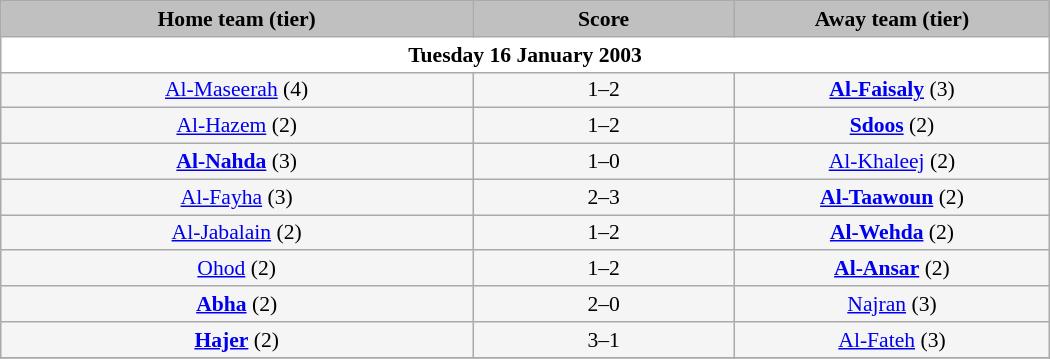<table class="wikitable" style="width: 700px; background:WhiteSmoke; text-align:center; font-size:90%">
<tr>
<td scope="col" style="width: 45%; background:silver;"><strong>Home team (tier)</strong></td>
<td scope="col" style="width: 25%; background:silver;"><strong>Score</strong></td>
<td scope="col" style="width: 45%; background:silver;"><strong>Away team (tier)</strong></td>
</tr>
<tr>
<td colspan="5" style= background:White><strong>Tuesday 16 January 2003</strong></td>
</tr>
<tr>
<td><a href='#'>Al-Maseerah</a> (4)</td>
<td>1–2</td>
<td><strong><a href='#'>Al-Faisaly</a></strong> (3)</td>
</tr>
<tr>
<td><a href='#'>Al-Hazem</a> (2)</td>
<td>1–2</td>
<td><strong><a href='#'>Sdoos</a></strong> (2)</td>
</tr>
<tr>
<td><strong><a href='#'>Al-Nahda</a></strong> (3)</td>
<td>1–0</td>
<td><a href='#'>Al-Khaleej</a> (2)</td>
</tr>
<tr>
<td><a href='#'>Al-Fayha</a> (3)</td>
<td>2–3</td>
<td><strong><a href='#'>Al-Taawoun</a></strong> (2)</td>
</tr>
<tr>
<td><a href='#'>Al-Jabalain</a> (2)</td>
<td>1–2</td>
<td><strong><a href='#'>Al-Wehda</a></strong> (2)</td>
</tr>
<tr>
<td><a href='#'>Ohod</a> (2)</td>
<td>1–2</td>
<td><strong><a href='#'>Al-Ansar</a></strong> (2)</td>
</tr>
<tr>
<td><strong><a href='#'>Abha</a></strong> (2)</td>
<td>2–0</td>
<td><a href='#'>Najran</a> (3)</td>
</tr>
<tr>
<td><strong><a href='#'>Hajer</a></strong> (2)</td>
<td>3–1</td>
<td><a href='#'>Al-Fateh</a> (3)</td>
</tr>
<tr>
</tr>
</table>
